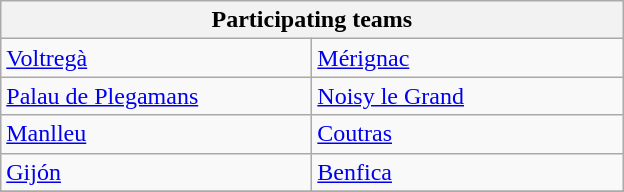<table class="wikitable" style="white-space: nowrap;">
<tr>
<th colspan=4>Participating teams</th>
</tr>
<tr>
<td width=200> <a href='#'>Voltregà</a> </td>
<td width=200> <a href='#'>Mérignac</a> </td>
</tr>
<tr>
<td> <a href='#'>Palau de Plegamans</a> </td>
<td> <a href='#'>Noisy le Grand</a> </td>
</tr>
<tr>
<td> <a href='#'>Manlleu</a> </td>
<td> <a href='#'>Coutras</a> </td>
</tr>
<tr>
<td> <a href='#'>Gijón</a> </td>
<td> <a href='#'>Benfica</a> </td>
</tr>
<tr>
</tr>
</table>
